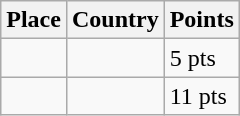<table class=wikitable>
<tr>
<th>Place</th>
<th>Country</th>
<th>Points</th>
</tr>
<tr>
<td align=center></td>
<td></td>
<td>5 pts</td>
</tr>
<tr>
<td align=center></td>
<td></td>
<td>11 pts</td>
</tr>
</table>
